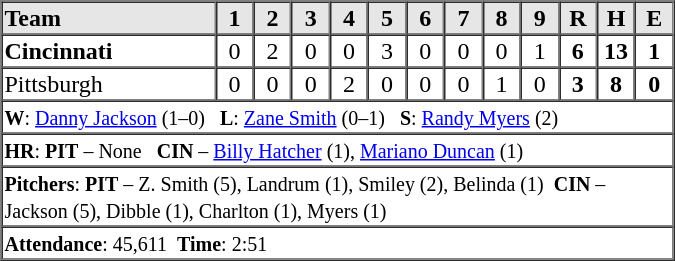<table border="1" cellspacing="0"  style="width:450px; margin-left:3em;">
<tr style="text-align:center; background:#e6e6e6;">
<th style="text-align:left; width:28%;">Team</th>
<th width=5%>1</th>
<th width=5%>2</th>
<th width=5%>3</th>
<th width=5%>4</th>
<th width=5%>5</th>
<th width=5%>6</th>
<th width=5%>7</th>
<th width=5%>8</th>
<th width=5%>9</th>
<th width=5%>R</th>
<th width=5%>H</th>
<th width=5%>E</th>
</tr>
<tr style="text-align:center;">
<td align=left><strong>Cincinnati</strong></td>
<td>0</td>
<td>2</td>
<td>0</td>
<td>0</td>
<td>3</td>
<td>0</td>
<td>0</td>
<td>0</td>
<td>1</td>
<td><strong>6</strong></td>
<td><strong>13</strong></td>
<td><strong>1</strong></td>
</tr>
<tr style="text-align:center;">
<td align=left>Pittsburgh</td>
<td>0</td>
<td>0</td>
<td>0</td>
<td>2</td>
<td>0</td>
<td>0</td>
<td>0</td>
<td>1</td>
<td>0</td>
<td><strong>3</strong></td>
<td><strong>8</strong></td>
<td><strong>0</strong></td>
</tr>
<tr style="text-align:left;">
<td colspan=13><small><strong>W</strong>: <a href='#'>Danny Jackson</a> (1–0)   <strong>L</strong>: <a href='#'>Zane Smith</a> (0–1)   <strong>S</strong>: <a href='#'>Randy Myers</a> (2)</small></td>
</tr>
<tr style="text-align:left;">
<td colspan=13><small><strong>HR</strong>: <strong>PIT</strong> – None   <strong>CIN</strong> – <a href='#'>Billy Hatcher</a> (1), <a href='#'>Mariano Duncan</a> (1)</small></td>
</tr>
<tr style="text-align:left;">
<td colspan=13><small><strong>Pitchers</strong>: <strong>PIT</strong> – Z. Smith (5), Landrum (1), Smiley (2), Belinda (1)  <strong>CIN</strong> – Jackson (5), Dibble (1), Charlton (1), Myers (1)</small></td>
</tr>
<tr style="text-align:left;">
<td colspan=13><small><strong>Attendance</strong>: 45,611  <strong>Time</strong>: 2:51</small></td>
</tr>
</table>
